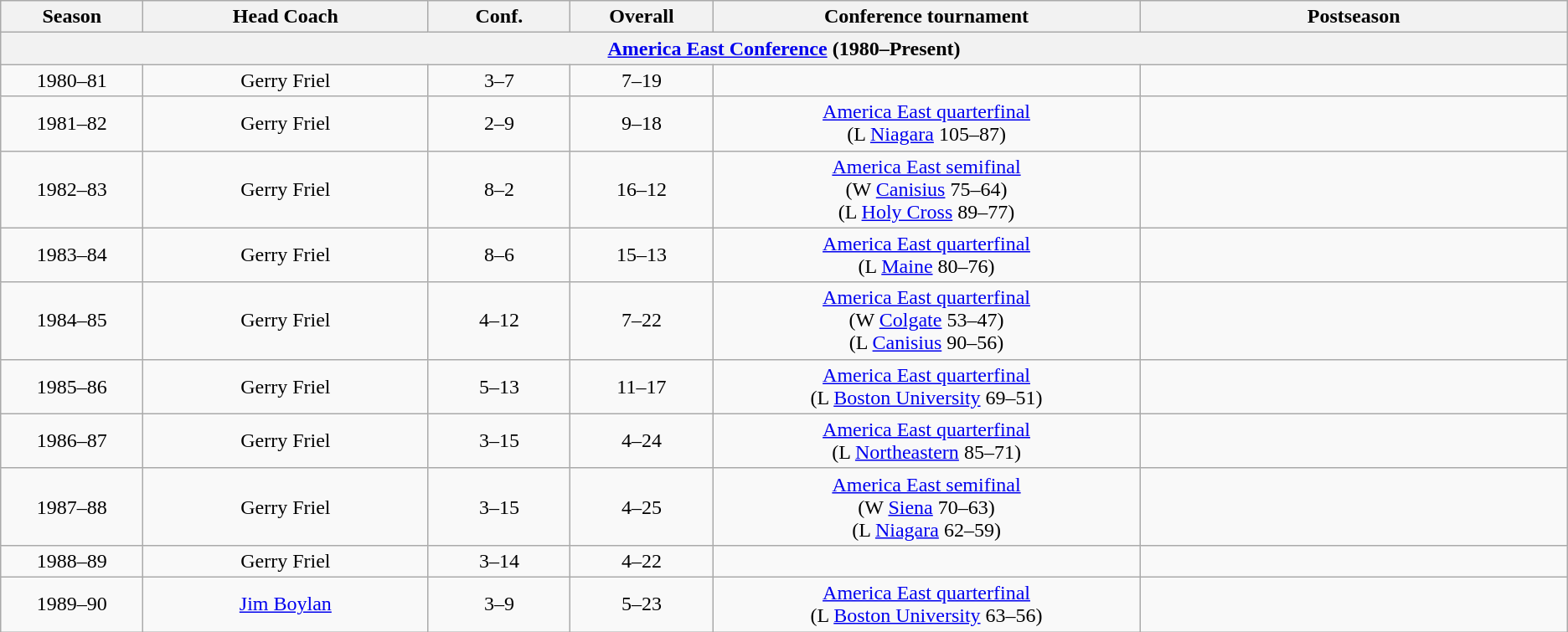<table class="wikitable" style="text-align:center">
<tr>
<th bgcolor="#003591" width="5%">Season</th>
<th bgcolor="#003591" width="10%">Head Coach</th>
<th bgcolor="#003591" width="5%">Conf.</th>
<th bgcolor="#003591" width="5%">Overall</th>
<th bgcolor="#003591" width="15%">Conference tournament</th>
<th bgcolor="#003591" width="15%">Postseason</th>
</tr>
<tr>
<th colspan="6" align="center"><a href='#'>America East Conference</a> (1980–Present)</th>
</tr>
<tr>
<td>1980–81</td>
<td>Gerry Friel</td>
<td>3–7</td>
<td>7–19</td>
<td></td>
<td></td>
</tr>
<tr>
<td>1981–82</td>
<td>Gerry Friel</td>
<td>2–9</td>
<td>9–18</td>
<td><a href='#'>America East quarterfinal</a> <br> (L <a href='#'>Niagara</a> 105–87)</td>
<td></td>
</tr>
<tr>
<td>1982–83</td>
<td>Gerry Friel</td>
<td>8–2</td>
<td>16–12</td>
<td><a href='#'>America East semifinal</a> <br> (W <a href='#'>Canisius</a> 75–64) <br> (L <a href='#'>Holy Cross</a> 89–77)</td>
<td></td>
</tr>
<tr>
<td>1983–84</td>
<td>Gerry Friel</td>
<td>8–6</td>
<td>15–13</td>
<td><a href='#'>America East quarterfinal</a> <br> (L <a href='#'>Maine</a> 80–76)</td>
<td></td>
</tr>
<tr>
<td>1984–85</td>
<td>Gerry Friel</td>
<td>4–12</td>
<td>7–22</td>
<td><a href='#'>America East quarterfinal</a> <br> (W <a href='#'>Colgate</a> 53–47) <br> (L <a href='#'>Canisius</a> 90–56)</td>
<td></td>
</tr>
<tr>
<td>1985–86</td>
<td>Gerry Friel</td>
<td>5–13</td>
<td>11–17</td>
<td><a href='#'>America East quarterfinal</a> <br> (L <a href='#'>Boston University</a> 69–51)</td>
<td></td>
</tr>
<tr>
<td>1986–87</td>
<td>Gerry Friel</td>
<td>3–15</td>
<td>4–24</td>
<td><a href='#'>America East quarterfinal</a> <br> (L <a href='#'>Northeastern</a> 85–71)</td>
<td></td>
</tr>
<tr>
<td>1987–88</td>
<td>Gerry Friel</td>
<td>3–15</td>
<td>4–25</td>
<td><a href='#'>America East semifinal</a> <br> (W <a href='#'>Siena</a> 70–63) <br> (L <a href='#'>Niagara</a> 62–59)</td>
<td></td>
</tr>
<tr>
<td>1988–89</td>
<td>Gerry Friel</td>
<td>3–14</td>
<td>4–22</td>
<td></td>
<td></td>
</tr>
<tr>
<td>1989–90</td>
<td><a href='#'>Jim Boylan</a></td>
<td>3–9</td>
<td>5–23</td>
<td><a href='#'>America East quarterfinal</a> <br> (L <a href='#'>Boston University</a> 63–56)</td>
</tr>
</table>
